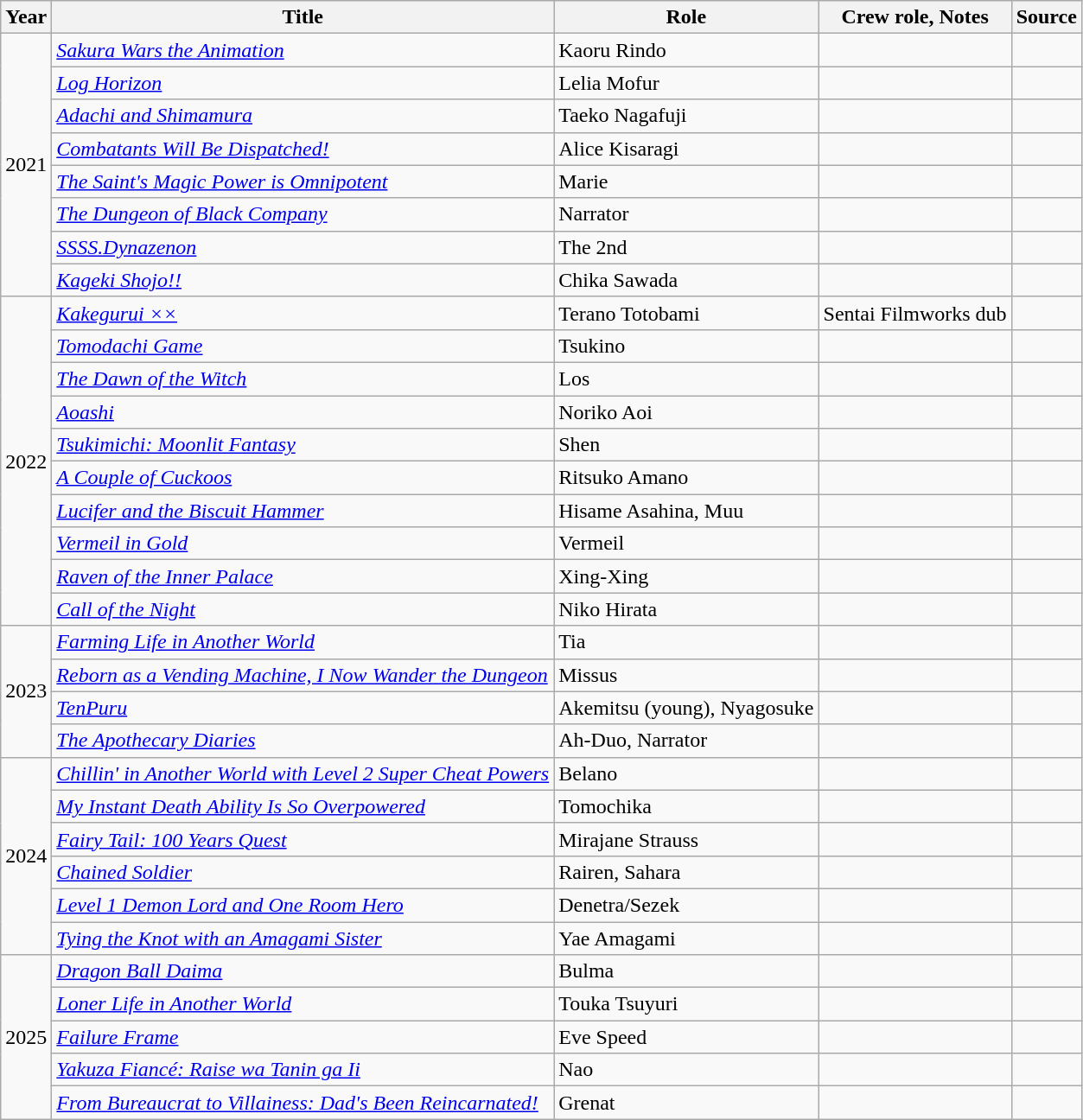<table class="wikitable sortable plainrowheaders">
<tr>
<th>Year</th>
<th>Title</th>
<th>Role</th>
<th>Crew role, Notes </th>
<th class="unsortable">Source</th>
</tr>
<tr>
<td rowspan="8">2021</td>
<td><em><a href='#'>Sakura Wars the Animation</a></em></td>
<td>Kaoru Rindo</td>
<td></td>
<td></td>
</tr>
<tr>
<td><em><a href='#'>Log Horizon</a></em></td>
<td>Lelia Mofur</td>
<td></td>
<td></td>
</tr>
<tr>
<td><em><a href='#'>Adachi and Shimamura</a></em></td>
<td>Taeko Nagafuji</td>
<td></td>
<td></td>
</tr>
<tr>
<td><em><a href='#'>Combatants Will Be Dispatched!</a></em></td>
<td>Alice Kisaragi</td>
<td></td>
<td></td>
</tr>
<tr>
<td><em><a href='#'>The Saint's Magic Power is Omnipotent</a></em></td>
<td>Marie</td>
<td></td>
<td></td>
</tr>
<tr>
<td><em><a href='#'>The Dungeon of Black Company</a></em></td>
<td>Narrator</td>
<td></td>
<td></td>
</tr>
<tr>
<td><em><a href='#'>SSSS.Dynazenon</a></em></td>
<td>The 2nd</td>
<td></td>
<td></td>
</tr>
<tr>
<td><em><a href='#'>Kageki Shojo!!</a></em></td>
<td>Chika Sawada</td>
<td></td>
<td></td>
</tr>
<tr>
<td rowspan="10">2022</td>
<td><em><a href='#'>Kakegurui ××</a></em></td>
<td>Terano Totobami</td>
<td>Sentai Filmworks dub</td>
<td></td>
</tr>
<tr>
<td><em><a href='#'>Tomodachi Game</a></em></td>
<td>Tsukino</td>
<td></td>
<td></td>
</tr>
<tr>
<td><em><a href='#'>The Dawn of the Witch</a></em></td>
<td>Los</td>
<td></td>
<td></td>
</tr>
<tr>
<td><em><a href='#'>Aoashi</a></em></td>
<td>Noriko Aoi</td>
<td></td>
<td></td>
</tr>
<tr>
<td><em><a href='#'>Tsukimichi: Moonlit Fantasy</a></em></td>
<td>Shen</td>
<td></td>
<td></td>
</tr>
<tr>
<td><em><a href='#'>A Couple of Cuckoos</a></em></td>
<td>Ritsuko Amano</td>
<td></td>
<td></td>
</tr>
<tr>
<td><em><a href='#'>Lucifer and the Biscuit Hammer</a></em></td>
<td>Hisame Asahina, Muu</td>
<td></td>
<td></td>
</tr>
<tr>
<td><em><a href='#'>Vermeil in Gold</a></em></td>
<td>Vermeil</td>
<td></td>
<td></td>
</tr>
<tr>
<td><em><a href='#'>Raven of the Inner Palace</a></em></td>
<td>Xing-Xing</td>
<td></td>
<td></td>
</tr>
<tr>
<td><em><a href='#'>Call of the Night</a></em></td>
<td>Niko Hirata</td>
<td></td>
<td></td>
</tr>
<tr>
<td rowspan="4">2023</td>
<td><em><a href='#'>Farming Life in Another World</a></em></td>
<td>Tia</td>
<td></td>
<td></td>
</tr>
<tr>
<td><em><a href='#'>Reborn as a Vending Machine, I Now Wander the Dungeon</a></em></td>
<td>Missus</td>
<td></td>
<td></td>
</tr>
<tr>
<td><em><a href='#'>TenPuru</a></em></td>
<td>Akemitsu (young), Nyagosuke</td>
<td></td>
<td></td>
</tr>
<tr>
<td><em><a href='#'>The Apothecary Diaries</a></em></td>
<td>Ah-Duo, Narrator</td>
<td></td>
<td></td>
</tr>
<tr>
<td rowspan="6">2024</td>
<td><em><a href='#'>Chillin' in Another World with Level 2 Super Cheat Powers</a></em></td>
<td>Belano</td>
<td></td>
<td></td>
</tr>
<tr>
<td><em><a href='#'>My Instant Death Ability Is So Overpowered</a></em></td>
<td>Tomochika</td>
<td></td>
<td></td>
</tr>
<tr>
<td><em><a href='#'>Fairy Tail: 100 Years Quest</a></em></td>
<td>Mirajane Strauss</td>
<td></td>
<td></td>
</tr>
<tr>
<td><em><a href='#'>Chained Soldier</a></em></td>
<td>Rairen, Sahara</td>
<td></td>
<td></td>
</tr>
<tr>
<td><em><a href='#'>Level 1 Demon Lord and One Room Hero</a></em></td>
<td>Denetra/Sezek</td>
<td></td>
<td></td>
</tr>
<tr>
<td><em><a href='#'>Tying the Knot with an Amagami Sister</a></em></td>
<td>Yae Amagami</td>
<td></td>
<td></td>
</tr>
<tr>
<td rowspan="5">2025</td>
<td><em><a href='#'>Dragon Ball Daima</a></em></td>
<td>Bulma</td>
<td></td>
<td></td>
</tr>
<tr>
<td><em><a href='#'>Loner Life in Another World</a></em></td>
<td>Touka Tsuyuri</td>
<td></td>
<td></td>
</tr>
<tr>
<td><em><a href='#'>Failure Frame</a></em></td>
<td>Eve Speed</td>
<td></td>
<td></td>
</tr>
<tr>
<td><em><a href='#'>Yakuza Fiancé: Raise wa Tanin ga Ii</a></em></td>
<td>Nao</td>
<td></td>
<td></td>
</tr>
<tr>
<td><em><a href='#'>From Bureaucrat to Villainess: Dad's Been Reincarnated!</a></em></td>
<td>Grenat</td>
<td></td>
<td></td>
</tr>
</table>
